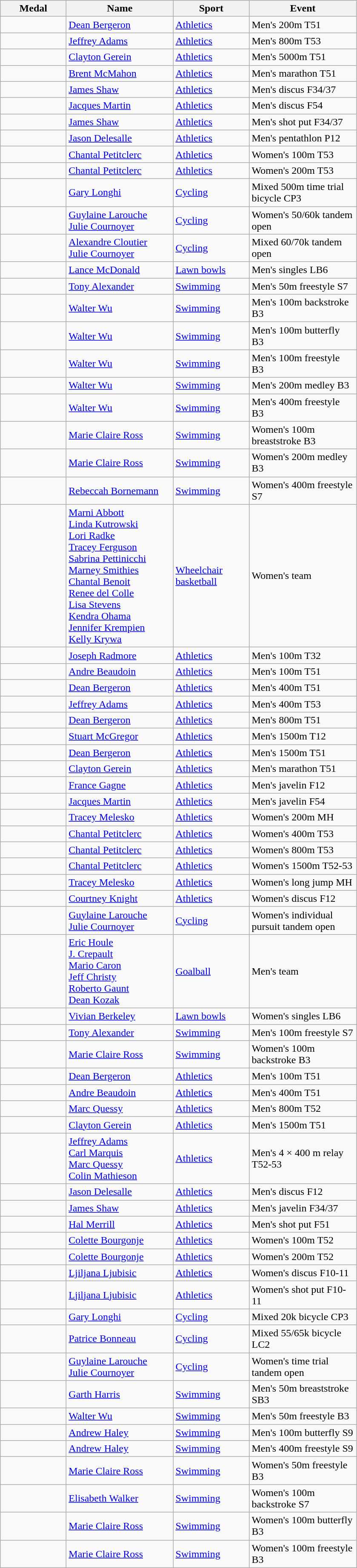<table class="wikitable">
<tr>
<th style="width:6em">Medal</th>
<th style="width:10em">Name</th>
<th style="width:7em">Sport</th>
<th style="width:10em">Event</th>
</tr>
<tr>
<td></td>
<td><a href='#'>Dean Bergeron</a></td>
<td><a href='#'>Athletics</a></td>
<td>Men's 200m T51</td>
</tr>
<tr>
<td></td>
<td><a href='#'>Jeffrey Adams</a></td>
<td><a href='#'>Athletics</a></td>
<td>Men's 800m T53</td>
</tr>
<tr>
<td></td>
<td><a href='#'>Clayton Gerein</a></td>
<td><a href='#'>Athletics</a></td>
<td>Men's 5000m T51</td>
</tr>
<tr>
<td></td>
<td><a href='#'>Brent McMahon</a></td>
<td><a href='#'>Athletics</a></td>
<td>Men's marathon T51</td>
</tr>
<tr>
<td></td>
<td><a href='#'>James Shaw</a></td>
<td><a href='#'>Athletics</a></td>
<td>Men's discus F34/37</td>
</tr>
<tr>
<td></td>
<td><a href='#'>Jacques Martin</a></td>
<td><a href='#'>Athletics</a></td>
<td>Men's discus F54</td>
</tr>
<tr>
<td></td>
<td><a href='#'>James Shaw</a></td>
<td><a href='#'>Athletics</a></td>
<td>Men's shot put F34/37</td>
</tr>
<tr>
<td></td>
<td><a href='#'>Jason Delesalle</a></td>
<td><a href='#'>Athletics</a></td>
<td>Men's pentathlon P12</td>
</tr>
<tr>
<td></td>
<td><a href='#'>Chantal Petitclerc</a></td>
<td><a href='#'>Athletics</a></td>
<td>Women's 100m T53</td>
</tr>
<tr>
<td></td>
<td><a href='#'>Chantal Petitclerc</a></td>
<td><a href='#'>Athletics</a></td>
<td>Women's 200m T53</td>
</tr>
<tr>
<td></td>
<td><a href='#'>Gary Longhi</a></td>
<td><a href='#'>Cycling</a></td>
<td>Mixed 500m time trial bicycle CP3</td>
</tr>
<tr>
<td></td>
<td><a href='#'>Guylaine Larouche</a><br> <a href='#'>Julie Cournoyer</a></td>
<td><a href='#'>Cycling</a></td>
<td>Women's 50/60k tandem open</td>
</tr>
<tr>
<td></td>
<td><a href='#'>Alexandre Cloutier</a><br> <a href='#'>Julie Cournoyer</a></td>
<td><a href='#'>Cycling</a></td>
<td>Mixed 60/70k tandem open</td>
</tr>
<tr>
<td></td>
<td><a href='#'>Lance McDonald</a></td>
<td><a href='#'>Lawn bowls</a></td>
<td>Men's singles LB6</td>
</tr>
<tr>
<td></td>
<td><a href='#'>Tony Alexander</a></td>
<td><a href='#'>Swimming</a></td>
<td>Men's 50m freestyle S7</td>
</tr>
<tr>
<td></td>
<td><a href='#'>Walter Wu</a></td>
<td><a href='#'>Swimming</a></td>
<td>Men's 100m backstroke B3</td>
</tr>
<tr>
<td></td>
<td><a href='#'>Walter Wu</a></td>
<td><a href='#'>Swimming</a></td>
<td>Men's 100m butterfly B3</td>
</tr>
<tr>
<td></td>
<td><a href='#'>Walter Wu</a></td>
<td><a href='#'>Swimming</a></td>
<td>Men's 100m freestyle B3</td>
</tr>
<tr>
<td></td>
<td><a href='#'>Walter Wu</a></td>
<td><a href='#'>Swimming</a></td>
<td>Men's 200m medley B3</td>
</tr>
<tr>
<td></td>
<td><a href='#'>Walter Wu</a></td>
<td><a href='#'>Swimming</a></td>
<td>Men's 400m freestyle B3</td>
</tr>
<tr>
<td></td>
<td><a href='#'>Marie Claire Ross</a></td>
<td><a href='#'>Swimming</a></td>
<td>Women's 100m breaststroke B3</td>
</tr>
<tr>
<td></td>
<td><a href='#'>Marie Claire Ross</a></td>
<td><a href='#'>Swimming</a></td>
<td>Women's 200m medley B3</td>
</tr>
<tr>
<td></td>
<td><a href='#'>Rebeccah Bornemann</a></td>
<td><a href='#'>Swimming</a></td>
<td>Women's 400m freestyle S7</td>
</tr>
<tr>
<td></td>
<td><a href='#'>Marni Abbott</a><br> <a href='#'>Linda Kutrowski</a><br> <a href='#'>Lori Radke</a><br> <a href='#'>Tracey Ferguson</a><br> <a href='#'>Sabrina Pettinicchi</a><br> <a href='#'>Marney Smithies</a><br> <a href='#'>Chantal Benoit</a><br> <a href='#'>Renee del Colle</a><br> <a href='#'>Lisa Stevens</a><br> <a href='#'>Kendra Ohama</a><br> <a href='#'>Jennifer Krempien</a><br> <a href='#'>Kelly Krywa</a></td>
<td><a href='#'>Wheelchair basketball</a></td>
<td>Women's team</td>
</tr>
<tr>
<td></td>
<td><a href='#'>Joseph Radmore</a></td>
<td><a href='#'>Athletics</a></td>
<td>Men's 100m T32</td>
</tr>
<tr>
<td></td>
<td><a href='#'>Andre Beaudoin</a></td>
<td><a href='#'>Athletics</a></td>
<td>Men's 100m T51</td>
</tr>
<tr>
<td></td>
<td><a href='#'>Dean Bergeron</a></td>
<td><a href='#'>Athletics</a></td>
<td>Men's 400m T51</td>
</tr>
<tr>
<td></td>
<td><a href='#'>Jeffrey Adams</a></td>
<td><a href='#'>Athletics</a></td>
<td>Men's 400m T53</td>
</tr>
<tr>
<td></td>
<td><a href='#'>Dean Bergeron</a></td>
<td><a href='#'>Athletics</a></td>
<td>Men's 800m T51</td>
</tr>
<tr>
<td></td>
<td><a href='#'>Stuart McGregor</a></td>
<td><a href='#'>Athletics</a></td>
<td>Men's 1500m T12</td>
</tr>
<tr>
<td></td>
<td><a href='#'>Dean Bergeron</a></td>
<td><a href='#'>Athletics</a></td>
<td>Men's 1500m T51</td>
</tr>
<tr>
<td></td>
<td><a href='#'>Clayton Gerein</a></td>
<td><a href='#'>Athletics</a></td>
<td>Men's marathon T51</td>
</tr>
<tr>
<td></td>
<td><a href='#'>France Gagne</a></td>
<td><a href='#'>Athletics</a></td>
<td>Men's javelin F12</td>
</tr>
<tr>
<td></td>
<td><a href='#'>Jacques Martin</a></td>
<td><a href='#'>Athletics</a></td>
<td>Men's javelin F54</td>
</tr>
<tr>
<td></td>
<td><a href='#'>Tracey Melesko</a></td>
<td><a href='#'>Athletics</a></td>
<td>Women's 200m MH</td>
</tr>
<tr>
<td></td>
<td><a href='#'>Chantal Petitclerc</a></td>
<td><a href='#'>Athletics</a></td>
<td>Women's 400m T53</td>
</tr>
<tr>
<td></td>
<td><a href='#'>Chantal Petitclerc</a></td>
<td><a href='#'>Athletics</a></td>
<td>Women's 800m T53</td>
</tr>
<tr>
<td></td>
<td><a href='#'>Chantal Petitclerc</a></td>
<td><a href='#'>Athletics</a></td>
<td>Women's 1500m T52-53</td>
</tr>
<tr>
<td></td>
<td><a href='#'>Tracey Melesko</a></td>
<td><a href='#'>Athletics</a></td>
<td>Women's long jump MH</td>
</tr>
<tr>
<td></td>
<td><a href='#'>Courtney Knight</a></td>
<td><a href='#'>Athletics</a></td>
<td>Women's discus F12</td>
</tr>
<tr>
<td></td>
<td><a href='#'>Guylaine Larouche</a><br> <a href='#'>Julie Cournoyer</a></td>
<td><a href='#'>Cycling</a></td>
<td>Women's individual pursuit tandem open</td>
</tr>
<tr>
<td></td>
<td><a href='#'>Eric Houle</a><br> <a href='#'>J. Crepault</a><br> <a href='#'>Mario Caron</a><br> <a href='#'>Jeff Christy</a><br> <a href='#'>Roberto Gaunt</a><br> <a href='#'>Dean Kozak</a></td>
<td><a href='#'>Goalball</a></td>
<td>Men's team</td>
</tr>
<tr>
<td></td>
<td><a href='#'>Vivian Berkeley</a></td>
<td><a href='#'>Lawn bowls</a></td>
<td>Women's singles LB6</td>
</tr>
<tr>
<td></td>
<td><a href='#'>Tony Alexander</a></td>
<td><a href='#'>Swimming</a></td>
<td>Men's 100m freestyle S7</td>
</tr>
<tr>
<td></td>
<td><a href='#'>Marie Claire Ross</a></td>
<td><a href='#'>Swimming</a></td>
<td>Women's 100m backstroke B3</td>
</tr>
<tr>
<td></td>
<td><a href='#'>Dean Bergeron</a></td>
<td><a href='#'>Athletics</a></td>
<td>Men's 100m T51</td>
</tr>
<tr>
<td></td>
<td><a href='#'>Andre Beaudoin</a></td>
<td><a href='#'>Athletics</a></td>
<td>Men's 400m T51</td>
</tr>
<tr>
<td></td>
<td><a href='#'>Marc Quessy</a></td>
<td><a href='#'>Athletics</a></td>
<td>Men's 800m T52</td>
</tr>
<tr>
<td></td>
<td><a href='#'>Clayton Gerein</a></td>
<td><a href='#'>Athletics</a></td>
<td>Men's 1500m T51</td>
</tr>
<tr>
<td></td>
<td><a href='#'>Jeffrey Adams</a><br> <a href='#'>Carl Marquis</a><br> <a href='#'>Marc Quessy</a><br> <a href='#'>Colin Mathieson</a></td>
<td><a href='#'>Athletics</a></td>
<td>Men's 4 × 400 m relay T52-53</td>
</tr>
<tr>
<td></td>
<td><a href='#'>Jason Delesalle</a></td>
<td><a href='#'>Athletics</a></td>
<td>Men's discus F12</td>
</tr>
<tr>
<td></td>
<td><a href='#'>James Shaw</a></td>
<td><a href='#'>Athletics</a></td>
<td>Men's javelin F34/37</td>
</tr>
<tr>
<td></td>
<td><a href='#'>Hal Merrill</a></td>
<td><a href='#'>Athletics</a></td>
<td>Men's shot put F51</td>
</tr>
<tr>
<td></td>
<td><a href='#'>Colette Bourgonje</a></td>
<td><a href='#'>Athletics</a></td>
<td>Women's 100m T52</td>
</tr>
<tr>
<td></td>
<td><a href='#'>Colette Bourgonje</a></td>
<td><a href='#'>Athletics</a></td>
<td>Women's 200m T52</td>
</tr>
<tr>
<td></td>
<td><a href='#'>Ljiljana Ljubisic</a></td>
<td><a href='#'>Athletics</a></td>
<td>Women's discus F10-11</td>
</tr>
<tr>
<td></td>
<td><a href='#'>Ljiljana Ljubisic</a></td>
<td><a href='#'>Athletics</a></td>
<td>Women's shot put F10-11</td>
</tr>
<tr>
<td></td>
<td><a href='#'>Gary Longhi</a></td>
<td><a href='#'>Cycling</a></td>
<td>Mixed 20k bicycle CP3</td>
</tr>
<tr>
<td></td>
<td><a href='#'>Patrice Bonneau</a></td>
<td><a href='#'>Cycling</a></td>
<td>Mixed 55/65k bicycle LC2</td>
</tr>
<tr>
<td></td>
<td><a href='#'>Guylaine Larouche</a><br> <a href='#'>Julie Cournoyer</a></td>
<td><a href='#'>Cycling</a></td>
<td>Women's time trial tandem open</td>
</tr>
<tr>
<td></td>
<td><a href='#'>Garth Harris</a></td>
<td><a href='#'>Swimming</a></td>
<td>Men's 50m breaststroke SB3</td>
</tr>
<tr>
<td></td>
<td><a href='#'>Walter Wu</a></td>
<td><a href='#'>Swimming</a></td>
<td>Men's 50m freestyle B3</td>
</tr>
<tr>
<td></td>
<td><a href='#'>Andrew Haley</a></td>
<td><a href='#'>Swimming</a></td>
<td>Men's 100m butterfly S9</td>
</tr>
<tr>
<td></td>
<td><a href='#'>Andrew Haley</a></td>
<td><a href='#'>Swimming</a></td>
<td>Men's 400m freestyle S9</td>
</tr>
<tr>
<td></td>
<td><a href='#'>Marie Claire Ross</a></td>
<td><a href='#'>Swimming</a></td>
<td>Women's 50m freestyle B3</td>
</tr>
<tr>
<td></td>
<td><a href='#'>Elisabeth Walker</a></td>
<td><a href='#'>Swimming</a></td>
<td>Women's 100m backstroke S7</td>
</tr>
<tr>
<td></td>
<td><a href='#'>Marie Claire Ross</a></td>
<td><a href='#'>Swimming</a></td>
<td>Women's 100m butterfly B3</td>
</tr>
<tr>
<td></td>
<td><a href='#'>Marie Claire Ross</a></td>
<td><a href='#'>Swimming</a></td>
<td>Women's 100m freestyle B3</td>
</tr>
</table>
